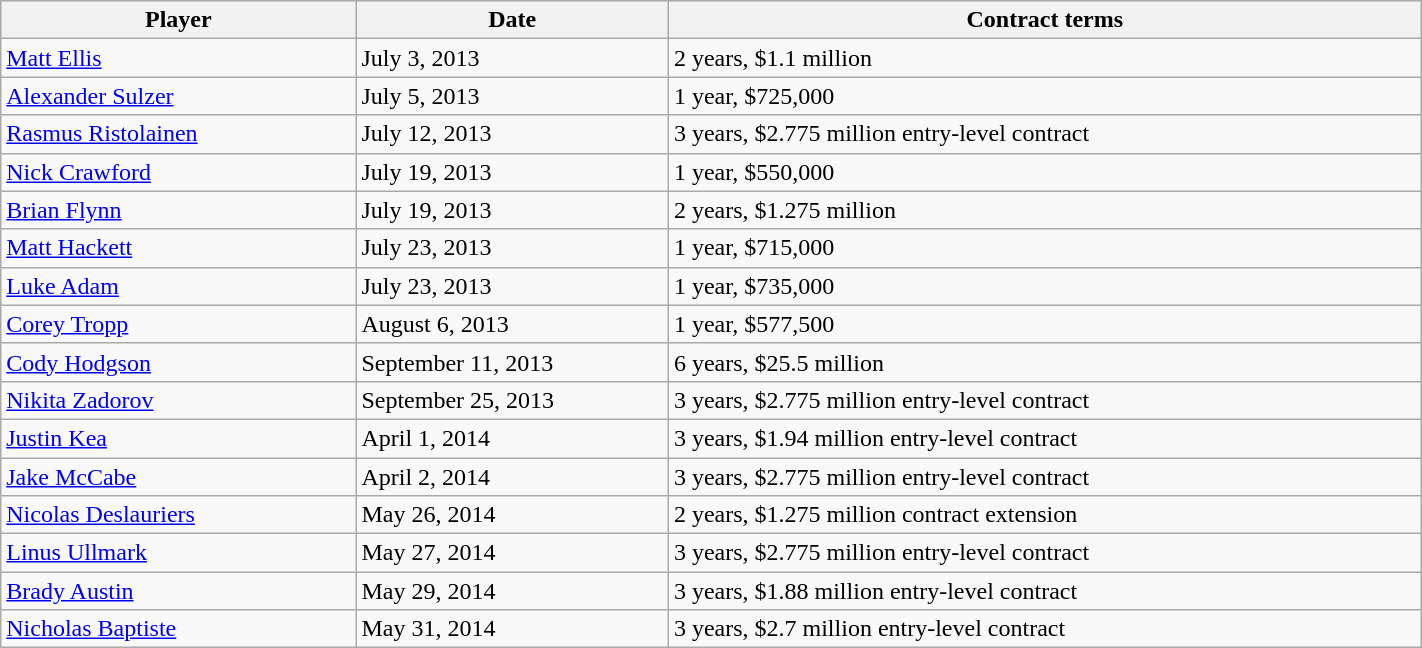<table class="wikitable" style="width:75%;">
<tr style="text-align:center; background:#ddd;">
<th style="width:25%;">Player</th>
<th style="width:22%;">Date</th>
<th style="width:53%;">Contract terms</th>
</tr>
<tr>
<td><a href='#'>Matt Ellis</a></td>
<td>July 3, 2013</td>
<td>2 years, $1.1 million</td>
</tr>
<tr>
<td><a href='#'>Alexander Sulzer</a></td>
<td>July 5, 2013</td>
<td>1 year, $725,000</td>
</tr>
<tr>
<td><a href='#'>Rasmus Ristolainen</a></td>
<td>July 12, 2013</td>
<td>3 years, $2.775 million entry-level contract</td>
</tr>
<tr>
<td><a href='#'>Nick Crawford</a></td>
<td>July 19, 2013</td>
<td>1 year, $550,000</td>
</tr>
<tr>
<td><a href='#'>Brian Flynn</a></td>
<td>July 19, 2013</td>
<td>2 years, $1.275 million</td>
</tr>
<tr>
<td><a href='#'>Matt Hackett</a></td>
<td>July 23, 2013</td>
<td>1 year, $715,000</td>
</tr>
<tr>
<td><a href='#'>Luke Adam</a></td>
<td>July 23, 2013</td>
<td>1 year, $735,000</td>
</tr>
<tr>
<td><a href='#'>Corey Tropp</a></td>
<td>August 6, 2013</td>
<td>1 year, $577,500</td>
</tr>
<tr>
<td><a href='#'>Cody Hodgson</a></td>
<td>September 11, 2013</td>
<td>6 years, $25.5 million</td>
</tr>
<tr>
<td><a href='#'>Nikita Zadorov</a></td>
<td>September 25, 2013</td>
<td>3 years, $2.775 million entry-level contract</td>
</tr>
<tr>
<td><a href='#'>Justin Kea</a></td>
<td>April 1, 2014</td>
<td>3 years, $1.94 million entry-level contract</td>
</tr>
<tr>
<td><a href='#'>Jake McCabe</a></td>
<td>April 2, 2014</td>
<td>3 years, $2.775 million entry-level contract</td>
</tr>
<tr>
<td><a href='#'>Nicolas Deslauriers</a></td>
<td>May 26, 2014</td>
<td>2 years, $1.275 million contract extension</td>
</tr>
<tr>
<td><a href='#'>Linus Ullmark</a></td>
<td>May 27, 2014</td>
<td>3 years, $2.775 million entry-level contract</td>
</tr>
<tr>
<td><a href='#'>Brady Austin</a></td>
<td>May 29, 2014</td>
<td>3 years, $1.88 million entry-level contract</td>
</tr>
<tr>
<td><a href='#'>Nicholas Baptiste</a></td>
<td>May 31, 2014</td>
<td>3 years, $2.7 million entry-level contract</td>
</tr>
</table>
